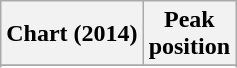<table class="wikitable plainrowheaders sortable">
<tr>
<th scope="col">Chart (2014)</th>
<th scope="col">Peak<br>position</th>
</tr>
<tr>
</tr>
<tr>
</tr>
<tr>
</tr>
<tr>
</tr>
</table>
